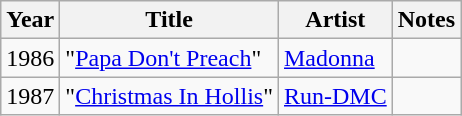<table class="wikitable">
<tr>
<th>Year</th>
<th>Title</th>
<th>Artist</th>
<th>Notes</th>
</tr>
<tr>
<td>1986</td>
<td>"<a href='#'>Papa Don't Preach</a>"</td>
<td><a href='#'>Madonna</a></td>
<td></td>
</tr>
<tr>
<td>1987</td>
<td>"<a href='#'>Christmas In Hollis</a>"</td>
<td><a href='#'>Run-DMC</a></td>
<td></td>
</tr>
</table>
